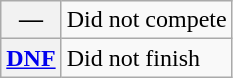<table class="wikitable">
<tr>
<th scope="row">—</th>
<td>Did not compete</td>
</tr>
<tr>
<th scope="row"><a href='#'>DNF</a></th>
<td>Did not finish</td>
</tr>
</table>
